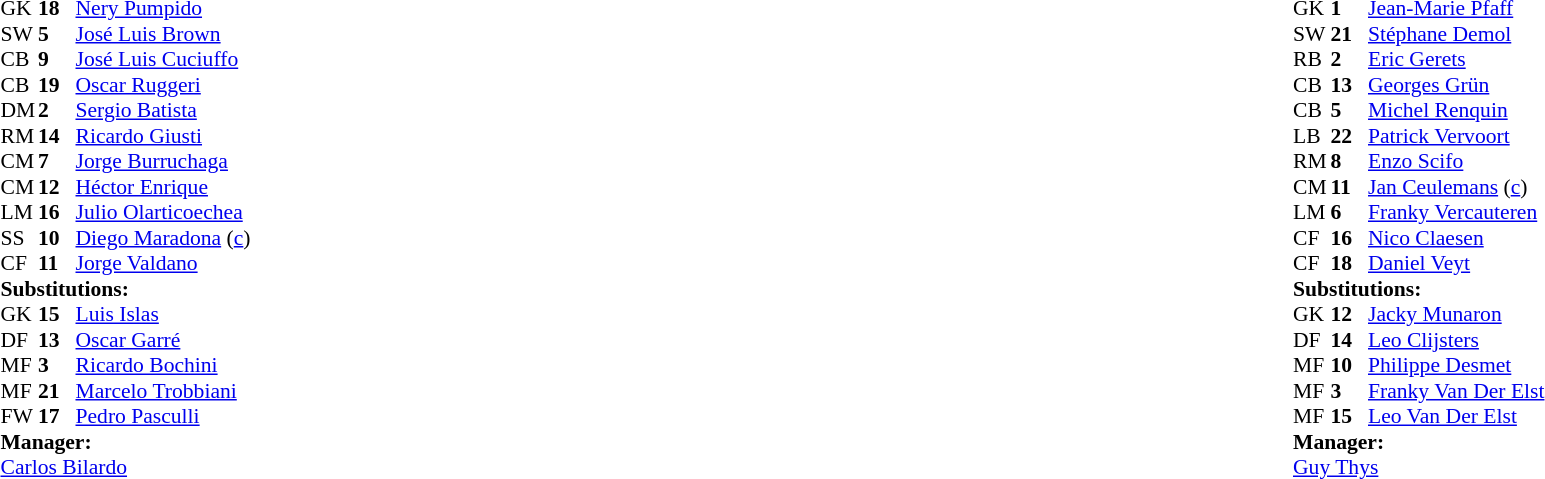<table width="100%">
<tr>
<td valign="top" width="50%"><br><table style="font-size: 90%" cellspacing="0" cellpadding="0">
<tr>
<th width="25"></th>
<th width="25"></th>
</tr>
<tr>
<td>GK</td>
<td><strong>18</strong></td>
<td><a href='#'>Nery Pumpido</a></td>
</tr>
<tr>
<td>SW</td>
<td><strong>5</strong></td>
<td><a href='#'>José Luis Brown</a></td>
</tr>
<tr>
<td>CB</td>
<td><strong>9</strong></td>
<td><a href='#'>José Luis Cuciuffo</a></td>
</tr>
<tr>
<td>CB</td>
<td><strong>19</strong></td>
<td><a href='#'>Oscar Ruggeri</a></td>
</tr>
<tr>
<td>DM</td>
<td><strong>2</strong></td>
<td><a href='#'>Sergio Batista</a></td>
</tr>
<tr>
<td>RM</td>
<td><strong>14</strong></td>
<td><a href='#'>Ricardo Giusti</a></td>
</tr>
<tr>
<td>CM</td>
<td><strong>7</strong></td>
<td><a href='#'>Jorge Burruchaga</a></td>
<td></td>
<td></td>
</tr>
<tr>
<td>CM</td>
<td><strong>12</strong></td>
<td><a href='#'>Héctor Enrique</a></td>
</tr>
<tr>
<td>LM</td>
<td><strong>16</strong></td>
<td><a href='#'>Julio Olarticoechea</a></td>
</tr>
<tr>
<td>SS</td>
<td><strong>10</strong></td>
<td><a href='#'>Diego Maradona</a> (<a href='#'>c</a>)</td>
</tr>
<tr>
<td>CF</td>
<td><strong>11</strong></td>
<td><a href='#'>Jorge Valdano</a></td>
<td></td>
</tr>
<tr>
<td colspan=3><strong>Substitutions:</strong></td>
</tr>
<tr>
<td>GK</td>
<td><strong>15</strong></td>
<td><a href='#'>Luis Islas</a></td>
<td></td>
<td></td>
</tr>
<tr>
<td>DF</td>
<td><strong>13</strong></td>
<td><a href='#'>Oscar Garré</a></td>
<td></td>
<td></td>
</tr>
<tr>
<td>MF</td>
<td><strong>3</strong></td>
<td><a href='#'>Ricardo Bochini</a></td>
<td></td>
<td></td>
</tr>
<tr>
<td>MF</td>
<td><strong>21</strong></td>
<td><a href='#'>Marcelo Trobbiani</a></td>
<td></td>
<td></td>
</tr>
<tr>
<td>FW</td>
<td><strong>17</strong></td>
<td><a href='#'>Pedro Pasculli</a></td>
<td></td>
<td></td>
</tr>
<tr>
<td colspan=3><strong>Manager:</strong></td>
</tr>
<tr>
<td colspan=3><a href='#'>Carlos Bilardo</a></td>
</tr>
</table>
</td>
<td valign="top"></td>
<td valign="top" width="50%"><br><table style="font-size: 90%" cellspacing="0" cellpadding="0" align="center">
<tr>
<th width=25></th>
<th width=25></th>
</tr>
<tr>
<td>GK</td>
<td><strong>1</strong></td>
<td><a href='#'>Jean-Marie Pfaff</a></td>
</tr>
<tr>
<td>SW</td>
<td><strong>21</strong></td>
<td><a href='#'>Stéphane Demol</a></td>
</tr>
<tr>
<td>RB</td>
<td><strong>2</strong></td>
<td><a href='#'>Eric Gerets</a></td>
</tr>
<tr>
<td>CB</td>
<td><strong>13</strong></td>
<td><a href='#'>Georges Grün</a></td>
</tr>
<tr>
<td>CB</td>
<td><strong>5</strong></td>
<td><a href='#'>Michel Renquin</a></td>
<td></td>
<td></td>
</tr>
<tr>
<td>LB</td>
<td><strong>22</strong></td>
<td><a href='#'>Patrick Vervoort</a></td>
</tr>
<tr>
<td>RM</td>
<td><strong>8</strong></td>
<td><a href='#'>Enzo Scifo</a></td>
</tr>
<tr>
<td>CM</td>
<td><strong>11</strong></td>
<td><a href='#'>Jan Ceulemans</a> (<a href='#'>c</a>)</td>
</tr>
<tr>
<td>LM</td>
<td><strong>6</strong></td>
<td><a href='#'>Franky Vercauteren</a></td>
</tr>
<tr>
<td>CF</td>
<td><strong>16</strong></td>
<td><a href='#'>Nico Claesen</a></td>
</tr>
<tr>
<td>CF</td>
<td><strong>18</strong></td>
<td><a href='#'>Daniel Veyt</a></td>
<td></td>
</tr>
<tr>
<td colspan=3><strong>Substitutions:</strong></td>
</tr>
<tr>
<td>GK</td>
<td><strong>12</strong></td>
<td><a href='#'>Jacky Munaron</a></td>
<td></td>
<td></td>
</tr>
<tr>
<td>DF</td>
<td><strong>14</strong></td>
<td><a href='#'>Leo Clijsters</a></td>
<td></td>
<td></td>
</tr>
<tr>
<td>MF</td>
<td><strong>10</strong></td>
<td><a href='#'>Philippe Desmet</a></td>
<td></td>
<td></td>
</tr>
<tr>
<td>MF</td>
<td><strong>3</strong></td>
<td><a href='#'>Franky Van Der Elst</a></td>
<td></td>
<td></td>
</tr>
<tr>
<td>MF</td>
<td><strong>15</strong></td>
<td><a href='#'>Leo Van Der Elst</a></td>
<td></td>
<td></td>
</tr>
<tr>
<td colspan=3><strong>Manager:</strong></td>
</tr>
<tr>
<td colspan=3><a href='#'>Guy Thys</a></td>
</tr>
</table>
</td>
</tr>
</table>
